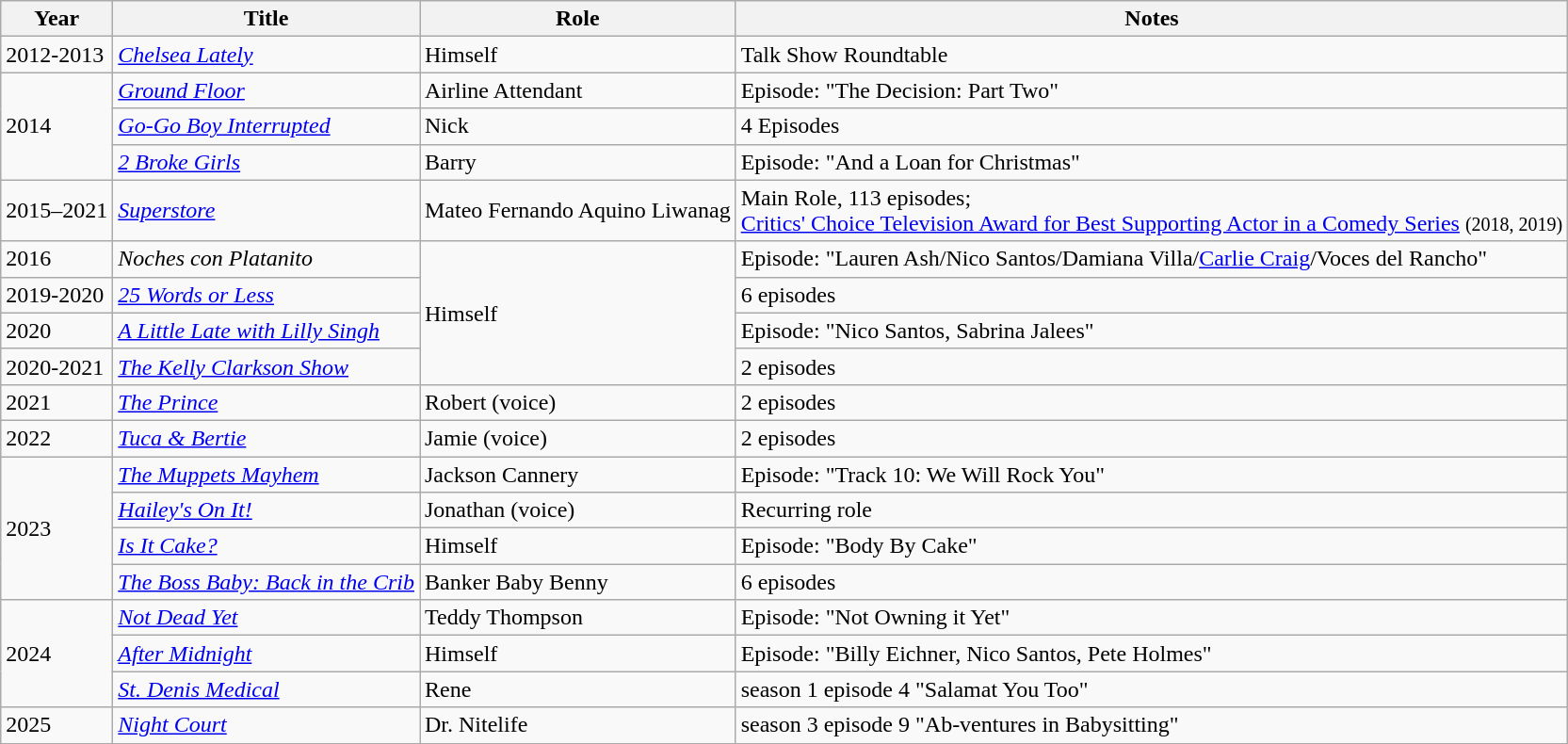<table class="wikitable sortable">
<tr>
<th>Year</th>
<th>Title</th>
<th>Role</th>
<th>Notes</th>
</tr>
<tr>
<td>2012-2013</td>
<td><em><a href='#'>Chelsea Lately</a></em></td>
<td>Himself</td>
<td>Talk Show Roundtable</td>
</tr>
<tr>
<td rowspan="3">2014</td>
<td><em><a href='#'>Ground Floor</a></em></td>
<td>Airline Attendant</td>
<td>Episode: "The Decision: Part Two"</td>
</tr>
<tr>
<td><em><a href='#'>Go-Go Boy Interrupted</a></em></td>
<td>Nick</td>
<td>4 Episodes</td>
</tr>
<tr>
<td><em><a href='#'>2 Broke Girls</a></em></td>
<td>Barry</td>
<td>Episode: "And a Loan for Christmas"</td>
</tr>
<tr>
<td>2015–2021</td>
<td><em><a href='#'>Superstore</a></em></td>
<td>Mateo Fernando Aquino Liwanag</td>
<td>Main Role, 113 episodes;<br><a href='#'>Critics' Choice Television Award for Best Supporting Actor in a Comedy Series</a> <small>(2018, 2019)</small></td>
</tr>
<tr>
<td>2016</td>
<td><em>Noches con Platanito</em></td>
<td rowspan="4">Himself</td>
<td>Episode: "Lauren Ash/Nico Santos/Damiana Villa/<a href='#'>Carlie Craig</a>/Voces del Rancho"</td>
</tr>
<tr>
<td>2019-2020</td>
<td><em><a href='#'>25 Words or Less</a></em></td>
<td>6 episodes</td>
</tr>
<tr>
<td>2020</td>
<td><em><a href='#'>A Little Late with Lilly Singh</a></em></td>
<td>Episode: "Nico Santos, Sabrina Jalees"</td>
</tr>
<tr>
<td>2020-2021</td>
<td><em><a href='#'>The Kelly Clarkson Show</a></em></td>
<td>2 episodes</td>
</tr>
<tr>
<td>2021</td>
<td><em><a href='#'>The Prince</a></em></td>
<td>Robert (voice)</td>
<td>2 episodes</td>
</tr>
<tr>
<td>2022</td>
<td><em><a href='#'>Tuca & Bertie</a></em></td>
<td>Jamie (voice)</td>
<td>2 episodes</td>
</tr>
<tr>
<td rowspan="4">2023</td>
<td><em><a href='#'>The Muppets Mayhem</a></em></td>
<td>Jackson Cannery</td>
<td>Episode: "Track 10: We Will Rock You"</td>
</tr>
<tr>
<td><em><a href='#'>Hailey's On It!</a></em></td>
<td>Jonathan (voice)</td>
<td>Recurring role</td>
</tr>
<tr>
<td><em><a href='#'>Is It Cake?</a></em></td>
<td>Himself</td>
<td>Episode: "Body By Cake"</td>
</tr>
<tr>
<td><em><a href='#'>The Boss Baby: Back in the Crib</a></em></td>
<td>Banker Baby Benny</td>
<td>6 episodes</td>
</tr>
<tr>
<td rowspan="3">2024</td>
<td><em><a href='#'>Not Dead Yet</a></em></td>
<td>Teddy Thompson</td>
<td>Episode: "Not Owning it Yet"</td>
</tr>
<tr>
<td><em><a href='#'>After Midnight</a></em></td>
<td>Himself</td>
<td>Episode: "Billy Eichner, Nico Santos, Pete Holmes"</td>
</tr>
<tr>
<td><em><a href='#'>St. Denis Medical</a></em></td>
<td>Rene</td>
<td>season 1 episode 4 "Salamat You Too"</td>
</tr>
<tr>
<td>2025</td>
<td><em><a href='#'>Night Court</a></em></td>
<td>Dr. Nitelife</td>
<td>season 3 episode 9 "Ab-ventures in Babysitting"</td>
</tr>
<tr>
</tr>
</table>
